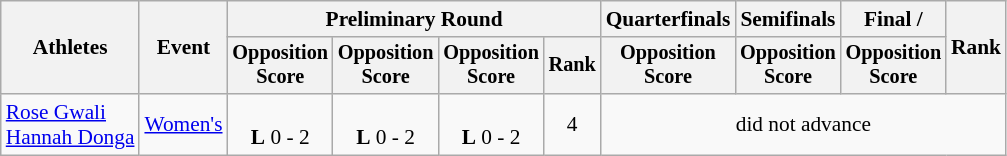<table class=wikitable style=font-size:89%;text-align:center>
<tr>
<th rowspan=2>Athletes</th>
<th rowspan=2>Event</th>
<th colspan=4>Preliminary Round</th>
<th>Quarterfinals</th>
<th>Semifinals</th>
<th>Final / </th>
<th rowspan=2>Rank</th>
</tr>
<tr style=font-size:95%>
<th>Opposition<br>Score</th>
<th>Opposition<br>Score</th>
<th>Opposition<br>Score</th>
<th>Rank</th>
<th>Opposition<br>Score</th>
<th>Opposition<br>Score</th>
<th>Opposition<br>Score</th>
</tr>
<tr align=center>
<td align=left><a href='#'>Rose Gwali</a><br><a href='#'>Hannah Donga</a></td>
<td align=left><a href='#'>Women's</a></td>
<td><br><strong>L</strong> 0 - 2</td>
<td><br><strong>L</strong> 0 - 2</td>
<td><br><strong>L</strong> 0 - 2</td>
<td>4</td>
<td colspan=4>did not advance</td>
</tr>
</table>
